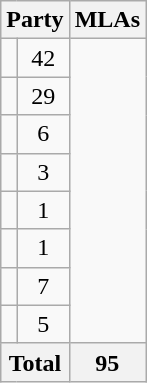<table class="wikitable">
<tr>
<th colspan=2>Party</th>
<th>MLAs</th>
</tr>
<tr>
<td></td>
<td align=center>42</td>
</tr>
<tr>
<td></td>
<td align=center>29</td>
</tr>
<tr>
<td></td>
<td align=center>6</td>
</tr>
<tr>
<td></td>
<td align=center>3</td>
</tr>
<tr>
<td></td>
<td align=center>1</td>
</tr>
<tr>
<td></td>
<td align=center>1</td>
</tr>
<tr>
<td></td>
<td align=center>7</td>
</tr>
<tr>
<td></td>
<td align=center>5</td>
</tr>
<tr>
<th colspan=2>Total</th>
<th>95</th>
</tr>
</table>
